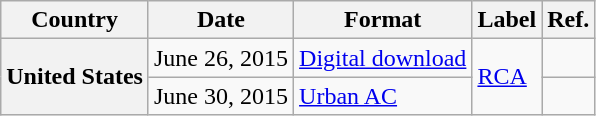<table class="wikitable plainrowheaders">
<tr>
<th scope="col">Country</th>
<th scope="col">Date</th>
<th scope="col">Format</th>
<th scope="col">Label</th>
<th scope="col" class="unsortable">Ref.</th>
</tr>
<tr>
<th scope="row" rowspan=2>United States</th>
<td>June 26, 2015</td>
<td><a href='#'>Digital download</a></td>
<td rowspan=2><a href='#'>RCA</a></td>
<td></td>
</tr>
<tr>
<td>June 30, 2015</td>
<td><a href='#'>Urban AC</a></td>
<td></td>
</tr>
</table>
